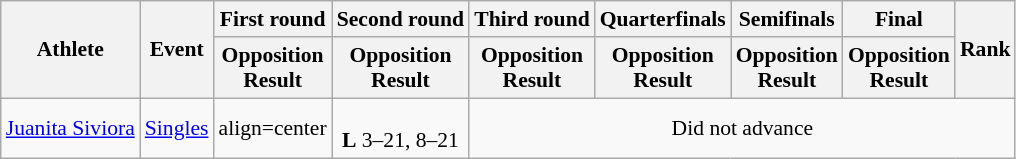<table class=wikitable style=font-size:90%;text-align:center>
<tr>
<th rowspan="2">Athlete</th>
<th rowspan="2">Event</th>
<th>First round</th>
<th>Second round</th>
<th>Third round</th>
<th>Quarterfinals</th>
<th>Semifinals</th>
<th>Final</th>
<th rowspan="2">Rank</th>
</tr>
<tr>
<th>Opposition<br>Result</th>
<th>Opposition<br>Result</th>
<th>Opposition<br>Result</th>
<th>Opposition<br>Result</th>
<th>Opposition<br>Result</th>
<th>Opposition<br>Result</th>
</tr>
<tr>
<td align=left><a href='#'>Juanita Siviora</a></td>
<td align=left><a href='#'>Singles</a></td>
<td>align=center </td>
<td><br><strong>L</strong> 3–21, 8–21</td>
<td colspan="5">Did not advance</td>
</tr>
</table>
